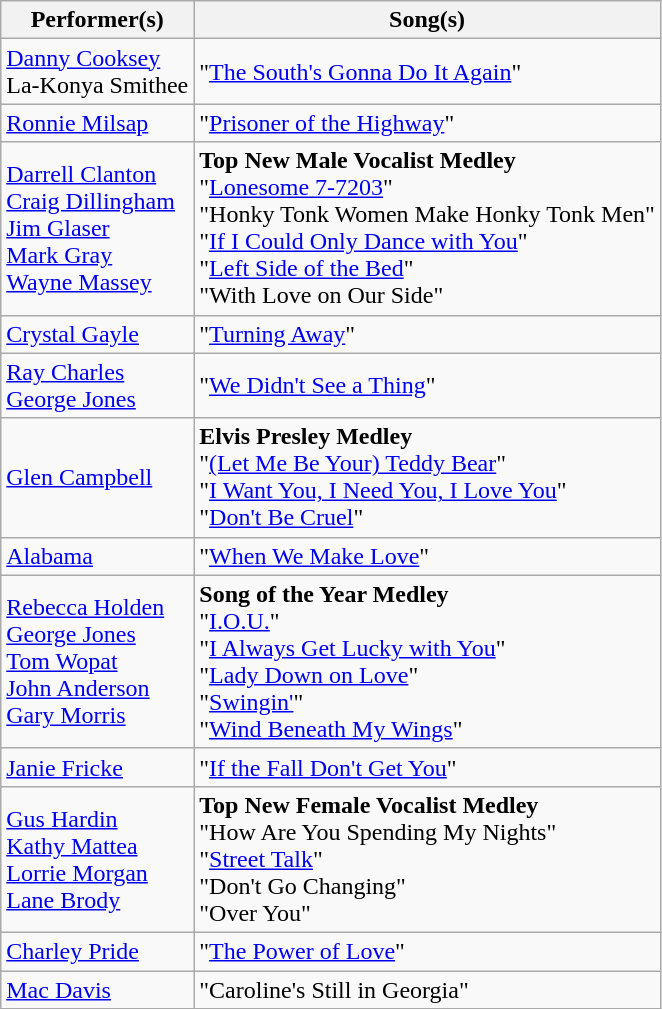<table class="wikitable">
<tr>
<th>Performer(s)</th>
<th>Song(s)</th>
</tr>
<tr>
<td><a href='#'>Danny Cooksey</a><br>La-Konya Smithee</td>
<td>"<a href='#'>The South's Gonna Do It Again</a>"</td>
</tr>
<tr>
<td><a href='#'>Ronnie Milsap</a></td>
<td>"<a href='#'>Prisoner of the Highway</a>"</td>
</tr>
<tr>
<td><a href='#'>Darrell Clanton</a><br><a href='#'>Craig Dillingham</a><br><a href='#'>Jim Glaser</a><br><a href='#'>Mark Gray</a><br><a href='#'>Wayne Massey</a></td>
<td><strong>Top New Male Vocalist Medley</strong><br>"<a href='#'>Lonesome 7-7203</a>"<br>"Honky Tonk Women Make Honky Tonk Men"<br>"<a href='#'>If I Could Only Dance with You</a>"<br>"<a href='#'>Left Side of the Bed</a>"<br>"With Love on Our Side"</td>
</tr>
<tr>
<td><a href='#'>Crystal Gayle</a></td>
<td>"<a href='#'>Turning Away</a>"</td>
</tr>
<tr>
<td><a href='#'>Ray Charles</a><br><a href='#'>George Jones</a></td>
<td>"<a href='#'>We Didn't See a Thing</a>"</td>
</tr>
<tr>
<td><a href='#'>Glen Campbell</a></td>
<td><strong>Elvis Presley Medley</strong><br>"<a href='#'>(Let Me Be Your) Teddy Bear</a>"<br>"<a href='#'>I Want You, I Need You, I Love You</a>"<br>"<a href='#'>Don't Be Cruel</a>"</td>
</tr>
<tr>
<td><a href='#'>Alabama</a></td>
<td>"<a href='#'>When We Make Love</a>"</td>
</tr>
<tr>
<td><a href='#'>Rebecca Holden</a><br><a href='#'>George Jones</a><br><a href='#'>Tom Wopat</a><br><a href='#'>John Anderson</a><br><a href='#'>Gary Morris</a></td>
<td><strong>Song of the Year Medley</strong><br>"<a href='#'>I.O.U.</a>"<br>"<a href='#'>I Always Get Lucky with You</a>"<br>"<a href='#'>Lady Down on Love</a>"<br>"<a href='#'>Swingin'</a>"<br>"<a href='#'>Wind Beneath My Wings</a>"</td>
</tr>
<tr>
<td><a href='#'>Janie Fricke</a></td>
<td>"<a href='#'>If the Fall Don't Get You</a>"</td>
</tr>
<tr>
<td><a href='#'>Gus Hardin</a><br><a href='#'>Kathy Mattea</a><br><a href='#'>Lorrie Morgan</a><br><a href='#'>Lane Brody</a></td>
<td><strong>Top New Female Vocalist Medley</strong><br>"How Are You Spending My Nights"<br>"<a href='#'>Street Talk</a>"<br>"Don't Go Changing"<br>"Over You"</td>
</tr>
<tr>
<td><a href='#'>Charley Pride</a></td>
<td>"<a href='#'>The Power of Love</a>"</td>
</tr>
<tr>
<td><a href='#'>Mac Davis</a></td>
<td>"Caroline's Still in Georgia"</td>
</tr>
</table>
